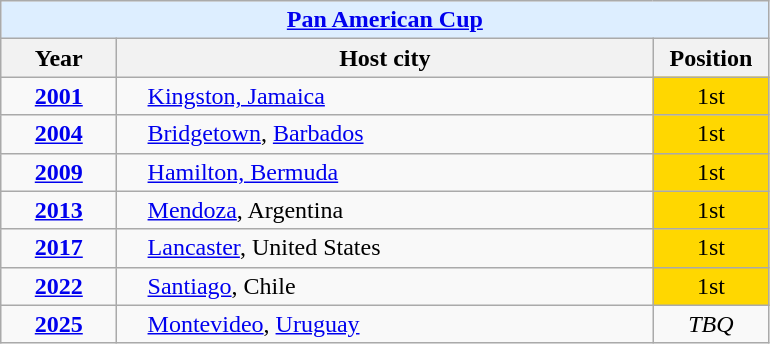<table class="wikitable" style="text-align: center;">
<tr>
<th colspan=3 style="background-color: #ddeeff;"><a href='#'>Pan American Cup</a></th>
</tr>
<tr>
<th style="width: 70px;">Year</th>
<th style="width: 350px;">Host city</th>
<th style="width: 70px;">Position</th>
</tr>
<tr>
<td><strong><a href='#'>2001</a></strong></td>
<td style="text-align: left; padding-left: 20px;"> <a href='#'>Kingston, Jamaica</a></td>
<td style="background-color: gold;">1st</td>
</tr>
<tr>
<td><strong><a href='#'>2004</a></strong></td>
<td style="text-align: left; padding-left: 20px;"> <a href='#'>Bridgetown</a>, <a href='#'>Barbados</a></td>
<td style="background-color: gold;">1st</td>
</tr>
<tr>
<td><strong><a href='#'>2009</a></strong></td>
<td style="text-align: left; padding-left: 20px;"> <a href='#'>Hamilton, Bermuda</a></td>
<td style="background-color: gold;">1st</td>
</tr>
<tr>
<td><strong><a href='#'>2013</a></strong></td>
<td style="text-align: left; padding-left: 20px;"> <a href='#'>Mendoza</a>, Argentina</td>
<td style="background-color: gold;">1st</td>
</tr>
<tr>
<td><strong><a href='#'>2017</a></strong></td>
<td style="text-align: left; padding-left: 20px;"> <a href='#'>Lancaster</a>, United States</td>
<td style="background-color: gold;">1st</td>
</tr>
<tr>
<td><strong><a href='#'>2022</a></strong></td>
<td style="text-align: left; padding-left: 20px;"> <a href='#'>Santiago</a>, Chile</td>
<td style="background-color: gold;">1st</td>
</tr>
<tr>
<td><strong><a href='#'>2025</a></strong></td>
<td style="text-align: left; padding-left: 20px;"> <a href='#'>Montevideo</a>, <a href='#'>Uruguay</a></td>
<td><em>TBQ</em></td>
</tr>
</table>
